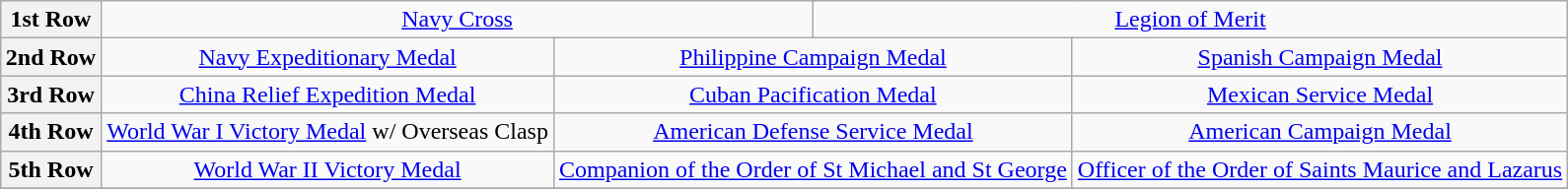<table class="wikitable" style="margin:1em auto; text-align:center;">
<tr>
<th>1st Row</th>
<td colspan="6"><a href='#'>Navy Cross</a></td>
<td colspan="6"><a href='#'>Legion of Merit</a></td>
</tr>
<tr>
<th>2nd Row</th>
<td colspan="4"><a href='#'>Navy Expeditionary Medal</a></td>
<td colspan="4"><a href='#'>Philippine Campaign Medal</a></td>
<td colspan="4"><a href='#'>Spanish Campaign Medal</a></td>
</tr>
<tr>
<th>3rd Row</th>
<td colspan="4"><a href='#'>China Relief Expedition Medal</a></td>
<td colspan="4"><a href='#'>Cuban Pacification Medal</a></td>
<td colspan="4"><a href='#'>Mexican Service Medal</a></td>
</tr>
<tr>
<th>4th Row</th>
<td colspan="4"><a href='#'>World War I Victory Medal</a> w/ Overseas Clasp</td>
<td colspan="4"><a href='#'>American Defense Service Medal</a></td>
<td colspan="4"><a href='#'>American Campaign Medal</a></td>
</tr>
<tr>
<th>5th Row</th>
<td colspan="4"><a href='#'>World War II Victory Medal</a></td>
<td colspan="4"><a href='#'>Companion of the Order of St Michael and St George</a></td>
<td colspan="4"><a href='#'>Officer of the Order of Saints Maurice and Lazarus</a></td>
</tr>
<tr>
</tr>
</table>
